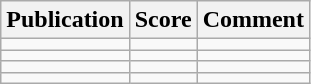<table class="wikitable">
<tr>
<th>Publication</th>
<th>Score</th>
<th>Comment</th>
</tr>
<tr>
<td></td>
<td></td>
<td></td>
</tr>
<tr>
<td></td>
<td></td>
<td></td>
</tr>
<tr>
<td></td>
<td></td>
</tr>
<tr>
<td></td>
<td></td>
<td></td>
</tr>
</table>
